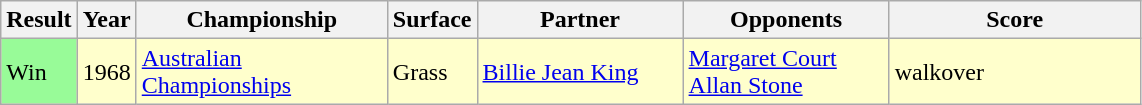<table class="sortable wikitable">
<tr>
<th style="width:40px">Result</th>
<th style="width:30px">Year</th>
<th style="width:160px">Championship</th>
<th style="width:50px">Surface</th>
<th style="width:130px">Partner</th>
<th style="width:130px">Opponents</th>
<th style="width:160px" class="unsortable">Score</th>
</tr>
<tr style="background:#ffc;">
<td style="background:#98fb98;">Win</td>
<td>1968</td>
<td><a href='#'>Australian Championships</a></td>
<td>Grass</td>
<td> <a href='#'>Billie Jean King</a></td>
<td> <a href='#'>Margaret Court</a> <br>  <a href='#'>Allan Stone</a></td>
<td>walkover</td>
</tr>
</table>
